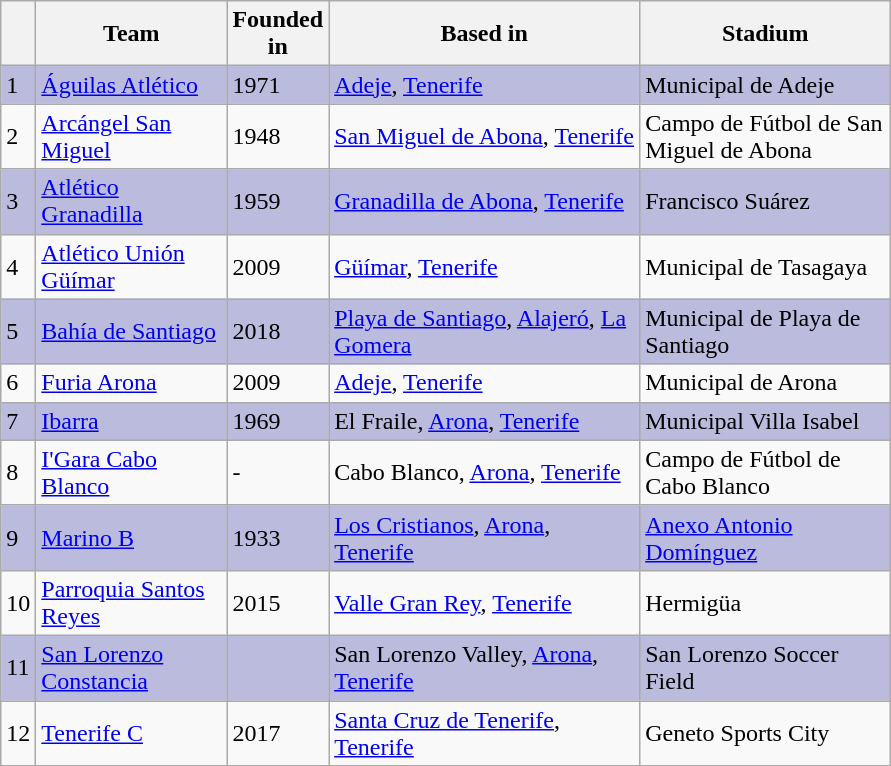<table class="wikitable sortable">
<tr>
<th width=10></th>
<th width=120>Team</th>
<th width=20>Founded in</th>
<th width=200>Based in</th>
<th width=160>Stadium</th>
</tr>
<tr ! style="background:#BBBBDD;">
<td>1</td>
<td><a href='#'>Águilas Atlético</a></td>
<td>1971</td>
<td><a href='#'>Adeje</a>, <a href='#'>Tenerife</a></td>
<td>Municipal de Adeje</td>
</tr>
<tr>
<td>2</td>
<td><a href='#'>Arcángel San Miguel</a></td>
<td>1948</td>
<td><a href='#'>San Miguel de Abona</a>, <a href='#'>Tenerife</a></td>
<td>Campo de Fútbol de San Miguel de Abona</td>
</tr>
<tr ! style="background:#BBBBDD;">
<td>3</td>
<td><a href='#'>Atlético Granadilla</a></td>
<td>1959</td>
<td><a href='#'>Granadilla de Abona</a>, <a href='#'>Tenerife</a></td>
<td>Francisco Suárez</td>
</tr>
<tr>
<td>4</td>
<td><a href='#'>Atlético Unión Güímar</a></td>
<td>2009</td>
<td><a href='#'>Güímar</a>, <a href='#'>Tenerife</a></td>
<td>Municipal de Tasagaya</td>
</tr>
<tr ! style="background:#BBBBDD;">
<td>5</td>
<td><a href='#'>Bahía de Santiago</a></td>
<td>2018</td>
<td><a href='#'>Playa de Santiago</a>, <a href='#'>Alajeró</a>, <a href='#'>La Gomera</a></td>
<td>Municipal de Playa de Santiago</td>
</tr>
<tr>
<td>6</td>
<td><a href='#'>Furia Arona</a></td>
<td>2009</td>
<td><a href='#'>Adeje</a>, <a href='#'>Tenerife</a></td>
<td>Municipal de Arona</td>
</tr>
<tr ! style="background:#BBBBDD;">
<td>7</td>
<td><a href='#'>Ibarra</a></td>
<td>1969</td>
<td>El Fraile, <a href='#'>Arona</a>, <a href='#'>Tenerife</a></td>
<td>Municipal Villa Isabel</td>
</tr>
<tr>
<td>8</td>
<td><a href='#'>I'Gara Cabo Blanco</a></td>
<td>-</td>
<td>Cabo Blanco, <a href='#'>Arona</a>, <a href='#'>Tenerife</a></td>
<td>Campo de Fútbol de Cabo Blanco</td>
</tr>
<tr ! style="background:#BBBBDD;">
<td>9</td>
<td><a href='#'>Marino B</a></td>
<td>1933</td>
<td><a href='#'>Los Cristianos</a>, <a href='#'>Arona</a>, <a href='#'>Tenerife</a></td>
<td><a href='#'>Anexo Antonio Domínguez</a></td>
</tr>
<tr>
<td>10</td>
<td><a href='#'>Parroquia Santos Reyes</a></td>
<td>2015</td>
<td><a href='#'>Valle Gran Rey</a>, <a href='#'>Tenerife</a></td>
<td>Hermigüa</td>
</tr>
<tr ! style="background:#BBBBDD;">
<td>11</td>
<td><a href='#'>San Lorenzo Constancia</a></td>
<td></td>
<td>San Lorenzo Valley, <a href='#'>Arona</a>, <a href='#'>Tenerife</a></td>
<td>San Lorenzo Soccer Field</td>
</tr>
<tr>
<td>12</td>
<td><a href='#'>Tenerife C</a></td>
<td>2017</td>
<td><a href='#'>Santa Cruz de Tenerife</a>, <a href='#'>Tenerife</a></td>
<td>Geneto Sports City</td>
</tr>
</table>
